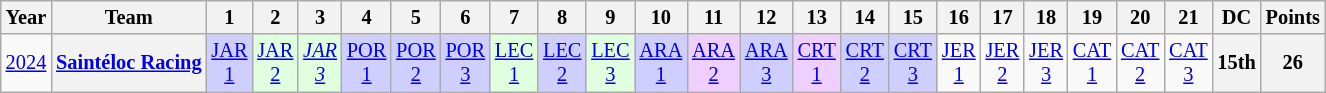<table class="wikitable" style="text-align:center; font-size:85%">
<tr>
<th>Year</th>
<th>Team</th>
<th>1</th>
<th>2</th>
<th>3</th>
<th>4</th>
<th>5</th>
<th>6</th>
<th>7</th>
<th>8</th>
<th>9</th>
<th>10</th>
<th>11</th>
<th>12</th>
<th>13</th>
<th>14</th>
<th>15</th>
<th>16</th>
<th>17</th>
<th>18</th>
<th>19</th>
<th>20</th>
<th>21</th>
<th>DC</th>
<th>Points</th>
</tr>
<tr>
<td><a href='#'>2024</a></td>
<th nowrap><a href='#'>Saintéloc Racing</a></th>
<td style="background:#CFCFFF"><a href='#'>JAR<br>1</a><br></td>
<td style="background:#DFFFDF"><a href='#'>JAR<br>2</a><br></td>
<td style="background:#DFFFDF"><em><a href='#'>JAR<br>3</a></em><br></td>
<td style="background:#CFCFFF"><a href='#'>POR<br>1</a><br></td>
<td style="background:#CFCFFF"><a href='#'>POR<br>2</a><br></td>
<td style="background:#CFCFFF"><a href='#'>POR<br>3</a><br></td>
<td style="background:#DFFFDF"><a href='#'>LEC<br>1</a><br></td>
<td style="background:#CFCFFF"><a href='#'>LEC<br>2</a><br></td>
<td style="background:#DFFFDF"><a href='#'>LEC<br>3</a><br></td>
<td style="background:#CFCFFF"><a href='#'>ARA<br>1</a><br></td>
<td style="background:#EFCFFF"><a href='#'>ARA<br>2</a><br></td>
<td style="background:#CFCFFF"><a href='#'>ARA<br>3</a><br></td>
<td style="background:#EFCFFF"><a href='#'>CRT<br>1</a><br></td>
<td style="background:#CFCFFF"><a href='#'>CRT<br>2</a><br></td>
<td style="background:#CFCFFF"><a href='#'>CRT<br>3</a><br></td>
<td style="background:#"><a href='#'>JER<br>1</a><br></td>
<td style="background:#"><a href='#'>JER<br>2</a><br></td>
<td style="background:#"><a href='#'>JER<br>3</a><br></td>
<td style="background:#"><a href='#'>CAT<br>1</a><br></td>
<td style="background:#"><a href='#'>CAT<br>2</a><br></td>
<td style="background:#"><a href='#'>CAT<br>3</a><br></td>
<th style="background:#">15th</th>
<th style="background:#">26</th>
</tr>
</table>
